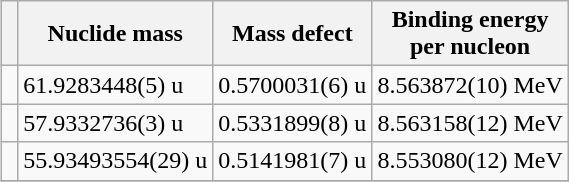<table class=wikitable align=right style="margin:0 0 0 0.5em;">
<tr>
<th> </th>
<th>Nuclide mass</th>
<th>Mass defect</th>
<th>Binding energy<br>per nucleon</th>
</tr>
<tr>
<td></td>
<td>61.9283448(5) u</td>
<td>0.5700031(6) u</td>
<td>8.563872(10) MeV</td>
</tr>
<tr>
<td></td>
<td>57.9332736(3) u</td>
<td>0.5331899(8) u</td>
<td>8.563158(12) MeV</td>
</tr>
<tr>
<td></td>
<td>55.93493554(29) u</td>
<td>0.5141981(7) u</td>
<td>8.553080(12) MeV</td>
</tr>
<tr>
</tr>
</table>
